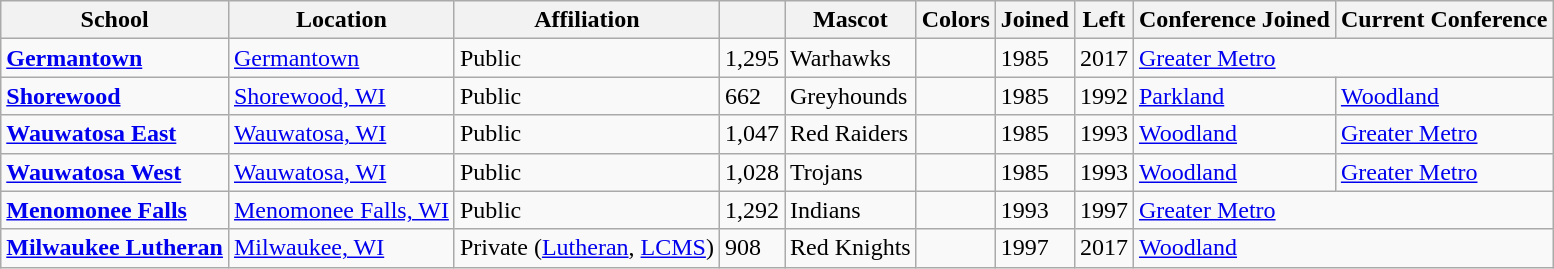<table class="wikitable sortable">
<tr>
<th>School</th>
<th>Location</th>
<th>Affiliation</th>
<th></th>
<th>Mascot</th>
<th>Colors</th>
<th>Joined</th>
<th>Left</th>
<th>Conference Joined</th>
<th>Current Conference</th>
</tr>
<tr>
<td><a href='#'><strong>Germantown</strong></a></td>
<td><a href='#'>Germantown</a></td>
<td>Public</td>
<td>1,295</td>
<td>Warhawks</td>
<td> </td>
<td>1985</td>
<td>2017</td>
<td colspan="2"><a href='#'>Greater Metro</a></td>
</tr>
<tr>
<td><a href='#'><strong>Shorewood</strong></a></td>
<td><a href='#'>Shorewood, WI</a></td>
<td>Public</td>
<td>662</td>
<td>Greyhounds</td>
<td> </td>
<td>1985</td>
<td>1992</td>
<td><a href='#'>Parkland</a></td>
<td><a href='#'>Woodland</a></td>
</tr>
<tr>
<td><a href='#'><strong>Wauwatosa East</strong></a></td>
<td><a href='#'>Wauwatosa, WI</a></td>
<td>Public</td>
<td>1,047</td>
<td>Red Raiders</td>
<td> </td>
<td>1985</td>
<td>1993</td>
<td><a href='#'>Woodland</a></td>
<td><a href='#'>Greater Metro</a></td>
</tr>
<tr>
<td><a href='#'><strong>Wauwatosa West</strong></a></td>
<td><a href='#'>Wauwatosa, WI</a></td>
<td>Public</td>
<td>1,028</td>
<td>Trojans</td>
<td> </td>
<td>1985</td>
<td>1993</td>
<td><a href='#'>Woodland</a></td>
<td><a href='#'>Greater Metro</a></td>
</tr>
<tr>
<td><a href='#'><strong>Menomonee Falls</strong></a></td>
<td><a href='#'>Menomonee Falls, WI</a></td>
<td>Public</td>
<td>1,292</td>
<td>Indians</td>
<td> </td>
<td>1993</td>
<td>1997</td>
<td colspan="2"><a href='#'>Greater Metro</a></td>
</tr>
<tr>
<td><a href='#'><strong>Milwaukee Lutheran</strong></a></td>
<td><a href='#'>Milwaukee, WI</a></td>
<td>Private (<a href='#'>Lutheran</a>, <a href='#'>LCMS</a>)</td>
<td>908</td>
<td>Red Knights</td>
<td> </td>
<td>1997</td>
<td>2017</td>
<td colspan="2"><a href='#'>Woodland</a></td>
</tr>
</table>
